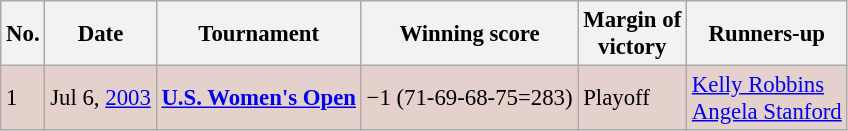<table class="wikitable" style="font-size:95%;">
<tr>
<th>No.</th>
<th>Date</th>
<th>Tournament</th>
<th>Winning score</th>
<th>Margin of<br>victory</th>
<th>Runners-up</th>
</tr>
<tr style="background:#e5d1cb;">
<td>1</td>
<td>Jul 6, <a href='#'>2003</a></td>
<td><strong><a href='#'>U.S. Women's Open</a></strong></td>
<td>−1 (71-69-68-75=283)</td>
<td>Playoff</td>
<td> <a href='#'>Kelly Robbins</a><br> <a href='#'>Angela Stanford</a></td>
</tr>
</table>
